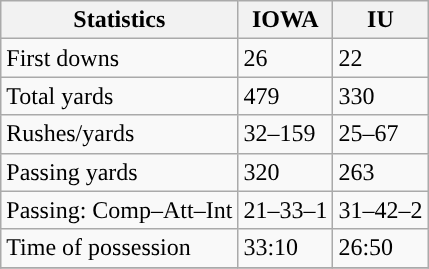<table class="wikitable" style="float: left;">
<tr>
<th>Statistics</th>
<th>IOWA</th>
<th>IU</th>
</tr>
<tr>
<td>First downs</td>
<td>26</td>
<td>22</td>
</tr>
<tr>
<td>Total yards</td>
<td>479</td>
<td>330</td>
</tr>
<tr>
<td>Rushes/yards</td>
<td>32–159</td>
<td>25–67</td>
</tr>
<tr>
<td>Passing yards</td>
<td>320</td>
<td>263</td>
</tr>
<tr>
<td>Passing: Comp–Att–Int</td>
<td>21–33–1</td>
<td>31–42–2</td>
</tr>
<tr>
<td>Time of possession</td>
<td>33:10</td>
<td>26:50</td>
</tr>
<tr>
</tr>
</table>
